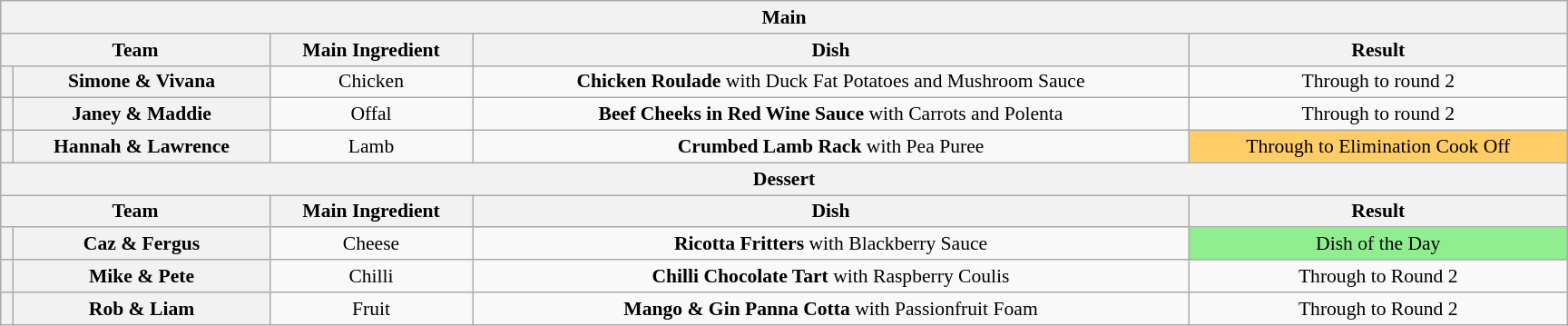<table class="wikitable plainrowheaders" style="margin:1em auto; text-align:center; font-size:90%; width:80em;">
<tr>
<th colspan="7" >Main</th>
</tr>
<tr>
<th colspan="2">Team</th>
<th>Main Ingredient</th>
<th>Dish</th>
<th>Result</th>
</tr>
<tr>
<th></th>
<th>Simone & Vivana</th>
<td>Chicken</td>
<td><strong>Chicken Roulade</strong> with Duck Fat Potatoes and Mushroom Sauce</td>
<td>Through to round 2</td>
</tr>
<tr>
<th></th>
<th>Janey & Maddie</th>
<td>Offal</td>
<td><strong>Beef Cheeks in Red Wine Sauce</strong> with Carrots and Polenta</td>
<td>Through to round 2</td>
</tr>
<tr>
<th></th>
<th>Hannah & Lawrence</th>
<td>Lamb</td>
<td><strong>Crumbed Lamb Rack</strong> with Pea Puree</td>
<td style="background:#FFCC66">Through to Elimination Cook Off</td>
</tr>
<tr>
<th colspan="7" >Dessert</th>
</tr>
<tr>
<th colspan="2">Team</th>
<th>Main Ingredient</th>
<th>Dish</th>
<th>Result</th>
</tr>
<tr>
<th></th>
<th>Caz & Fergus</th>
<td>Cheese</td>
<td><strong>Ricotta Fritters</strong> with Blackberry Sauce</td>
<td style="background:lightgreen">Dish of the Day</td>
</tr>
<tr>
<th></th>
<th>Mike & Pete</th>
<td>Chilli</td>
<td><strong>Chilli Chocolate Tart</strong> with Raspberry Coulis</td>
<td>Through to Round 2</td>
</tr>
<tr>
<th></th>
<th>Rob & Liam</th>
<td>Fruit</td>
<td><strong>Mango & Gin Panna Cotta</strong> with Passionfruit Foam</td>
<td>Through to Round 2</td>
</tr>
</table>
